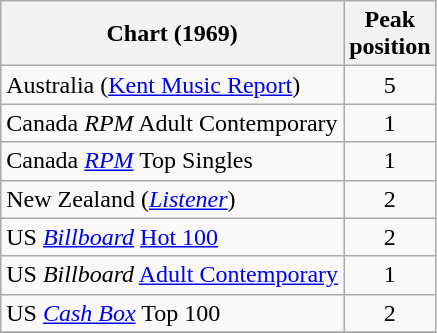<table class="wikitable sortable">
<tr>
<th>Chart (1969)</th>
<th>Peak<br>position</th>
</tr>
<tr>
<td>Australia (<a href='#'>Kent Music Report</a>)</td>
<td style="text-align:center;">5</td>
</tr>
<tr>
<td>Canada <em>RPM</em> Adult Contemporary</td>
<td style="text-align:center;">1</td>
</tr>
<tr>
<td>Canada <em><a href='#'>RPM</a></em> Top Singles</td>
<td style="text-align:center;">1</td>
</tr>
<tr>
<td>New Zealand (<em><a href='#'>Listener</a></em>)</td>
<td style="text-align:center;">2</td>
</tr>
<tr>
<td>US <em><a href='#'>Billboard</a></em> <a href='#'>Hot 100</a></td>
<td style="text-align:center;">2</td>
</tr>
<tr>
<td>US <em>Billboard</em> <a href='#'>Adult Contemporary</a></td>
<td style="text-align:center;">1</td>
</tr>
<tr>
<td>US <a href='#'><em>Cash Box</em></a> Top 100</td>
<td align="center">2</td>
</tr>
<tr>
</tr>
</table>
